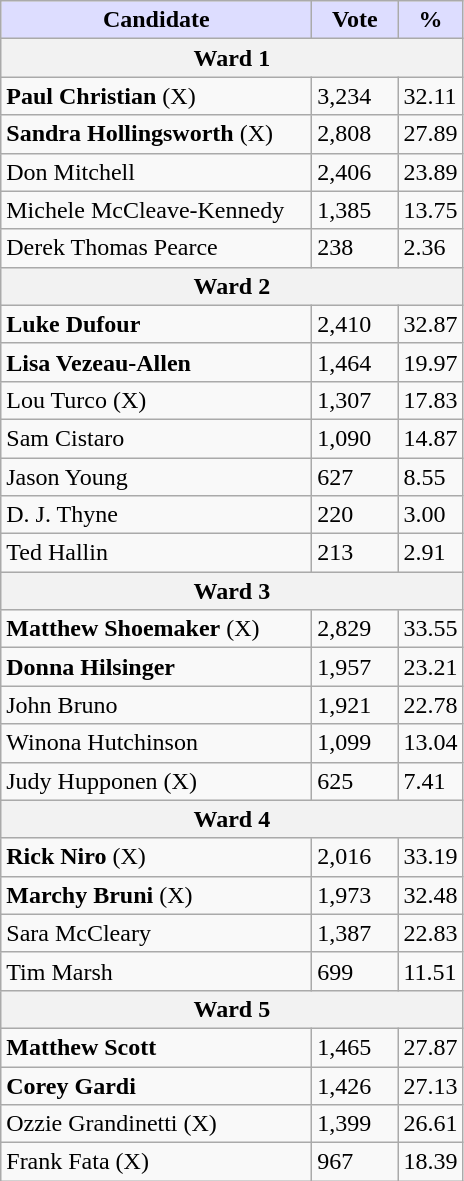<table class="wikitable">
<tr>
<th style="background:#ddf; width:200px;">Candidate</th>
<th style="background:#ddf; width:50px;">Vote</th>
<th style="background:#ddf; width:30px;">%</th>
</tr>
<tr>
<th colspan="3">Ward 1</th>
</tr>
<tr>
<td><strong>Paul Christian</strong> (X)</td>
<td>3,234</td>
<td>32.11</td>
</tr>
<tr>
<td><strong>Sandra Hollingsworth</strong> (X)</td>
<td>2,808</td>
<td>27.89</td>
</tr>
<tr>
<td>Don Mitchell</td>
<td>2,406</td>
<td>23.89</td>
</tr>
<tr>
<td>Michele McCleave-Kennedy</td>
<td>1,385</td>
<td>13.75</td>
</tr>
<tr>
<td>Derek Thomas Pearce</td>
<td>238</td>
<td>2.36</td>
</tr>
<tr>
<th colspan="3">Ward 2</th>
</tr>
<tr>
<td><strong>Luke Dufour</strong></td>
<td>2,410</td>
<td>32.87</td>
</tr>
<tr>
<td><strong>Lisa Vezeau-Allen</strong></td>
<td>1,464</td>
<td>19.97</td>
</tr>
<tr>
<td>Lou Turco (X)</td>
<td>1,307</td>
<td>17.83</td>
</tr>
<tr>
<td>Sam Cistaro</td>
<td>1,090</td>
<td>14.87</td>
</tr>
<tr>
<td>Jason Young</td>
<td>627</td>
<td>8.55</td>
</tr>
<tr>
<td>D. J. Thyne</td>
<td>220</td>
<td>3.00</td>
</tr>
<tr>
<td>Ted Hallin</td>
<td>213</td>
<td>2.91</td>
</tr>
<tr>
<th colspan="3">Ward 3</th>
</tr>
<tr>
<td><strong>Matthew Shoemaker</strong> (X)</td>
<td>2,829</td>
<td>33.55</td>
</tr>
<tr>
<td><strong>Donna Hilsinger</strong></td>
<td>1,957</td>
<td>23.21</td>
</tr>
<tr>
<td>John Bruno</td>
<td>1,921</td>
<td>22.78</td>
</tr>
<tr>
<td>Winona Hutchinson</td>
<td>1,099</td>
<td>13.04</td>
</tr>
<tr>
<td>Judy Hupponen (X)</td>
<td>625</td>
<td>7.41</td>
</tr>
<tr>
<th colspan="3">Ward 4</th>
</tr>
<tr>
<td><strong>Rick Niro</strong> (X)</td>
<td>2,016</td>
<td>33.19</td>
</tr>
<tr>
<td><strong>Marchy Bruni</strong> (X)</td>
<td>1,973</td>
<td>32.48</td>
</tr>
<tr>
<td>Sara McCleary</td>
<td>1,387</td>
<td>22.83</td>
</tr>
<tr>
<td>Tim Marsh</td>
<td>699</td>
<td>11.51</td>
</tr>
<tr>
<th colspan="3">Ward 5</th>
</tr>
<tr>
<td><strong>Matthew Scott</strong></td>
<td>1,465</td>
<td>27.87</td>
</tr>
<tr>
<td><strong>Corey Gardi</strong></td>
<td>1,426</td>
<td>27.13</td>
</tr>
<tr>
<td>Ozzie Grandinetti (X)</td>
<td>1,399</td>
<td>26.61</td>
</tr>
<tr>
<td>Frank Fata (X)</td>
<td>967</td>
<td>18.39</td>
</tr>
</table>
